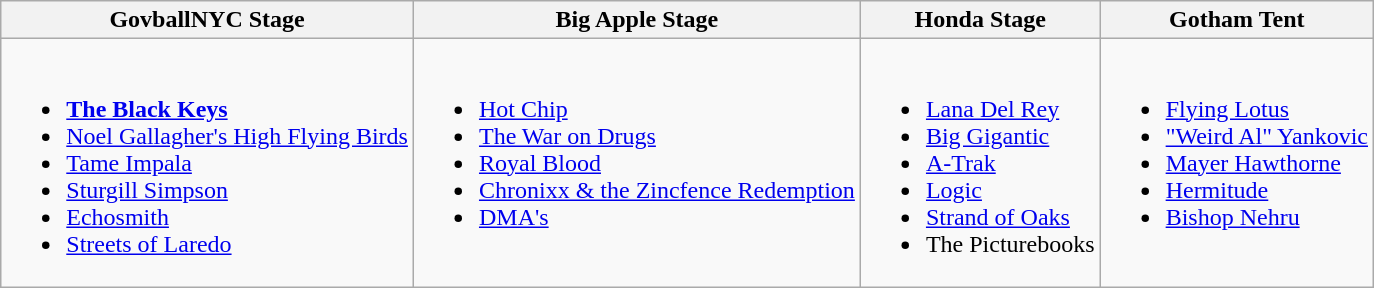<table class="wikitable">
<tr>
<th>GovballNYC Stage</th>
<th>Big Apple Stage</th>
<th>Honda Stage</th>
<th>Gotham Tent</th>
</tr>
<tr valign="top">
<td><br><ul><li><strong><a href='#'>The Black Keys</a></strong></li><li><a href='#'>Noel Gallagher's High Flying Birds</a></li><li><a href='#'>Tame Impala</a></li><li><a href='#'>Sturgill Simpson</a></li><li><a href='#'>Echosmith</a></li><li><a href='#'>Streets of Laredo</a></li></ul></td>
<td><br><ul><li><a href='#'>Hot Chip</a></li><li><a href='#'>The War on Drugs</a></li><li><a href='#'>Royal Blood</a></li><li><a href='#'>Chronixx & the Zincfence Redemption</a></li><li><a href='#'>DMA's</a></li></ul></td>
<td><br><ul><li><a href='#'>Lana Del Rey</a></li><li><a href='#'>Big Gigantic</a></li><li><a href='#'>A-Trak</a></li><li><a href='#'>Logic</a></li><li><a href='#'>Strand of Oaks</a></li><li>The Picturebooks</li></ul></td>
<td><br><ul><li><a href='#'>Flying Lotus</a></li><li><a href='#'>"Weird Al" Yankovic</a></li><li><a href='#'>Mayer Hawthorne</a></li><li><a href='#'>Hermitude</a></li><li><a href='#'>Bishop Nehru</a></li></ul></td>
</tr>
</table>
